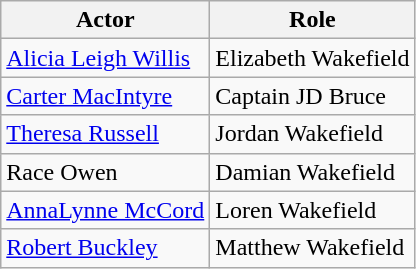<table class="wikitable">
<tr>
<th>Actor</th>
<th>Role</th>
</tr>
<tr>
<td><a href='#'>Alicia Leigh Willis</a></td>
<td>Elizabeth Wakefield</td>
</tr>
<tr>
<td><a href='#'>Carter MacIntyre</a></td>
<td>Captain JD Bruce</td>
</tr>
<tr>
<td><a href='#'>Theresa Russell</a></td>
<td>Jordan Wakefield</td>
</tr>
<tr>
<td>Race Owen</td>
<td>Damian Wakefield</td>
</tr>
<tr>
<td><a href='#'>AnnaLynne McCord</a></td>
<td>Loren Wakefield</td>
</tr>
<tr>
<td><a href='#'>Robert Buckley</a></td>
<td>Matthew Wakefield</td>
</tr>
</table>
